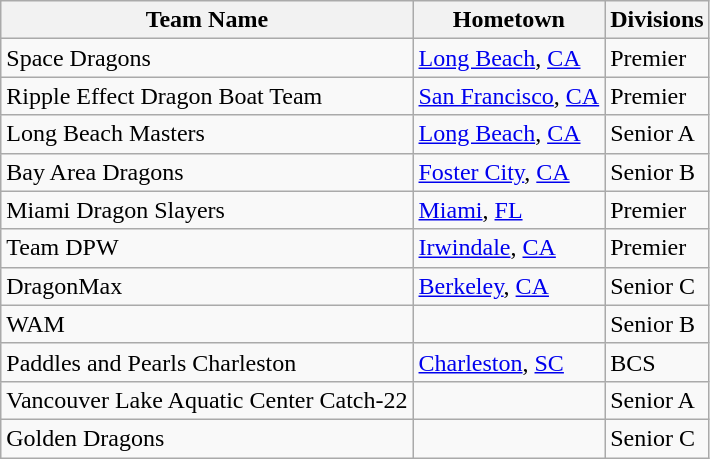<table class="wikitable sortable">
<tr>
<th>Team Name</th>
<th>Hometown</th>
<th>Divisions</th>
</tr>
<tr>
<td>Space Dragons</td>
<td><a href='#'>Long Beach</a>, <a href='#'>CA</a></td>
<td>Premier</td>
</tr>
<tr>
<td>Ripple Effect Dragon Boat Team</td>
<td><a href='#'>San Francisco</a>, <a href='#'>CA</a></td>
<td>Premier</td>
</tr>
<tr>
<td>Long Beach Masters</td>
<td><a href='#'>Long Beach</a>, <a href='#'>CA</a></td>
<td>Senior A</td>
</tr>
<tr>
<td>Bay Area Dragons</td>
<td><a href='#'>Foster City</a>, <a href='#'>CA</a></td>
<td>Senior B</td>
</tr>
<tr>
<td>Miami Dragon Slayers</td>
<td><a href='#'>Miami</a>, <a href='#'>FL</a></td>
<td>Premier</td>
</tr>
<tr>
<td>Team DPW</td>
<td><a href='#'>Irwindale</a>, <a href='#'>CA</a></td>
<td>Premier</td>
</tr>
<tr>
<td>DragonMax</td>
<td><a href='#'>Berkeley</a>, <a href='#'>CA</a></td>
<td>Senior C</td>
</tr>
<tr>
<td>WAM</td>
<td></td>
<td>Senior B</td>
</tr>
<tr>
<td>Paddles and Pearls Charleston</td>
<td><a href='#'>Charleston</a>, <a href='#'>SC</a></td>
<td>BCS</td>
</tr>
<tr>
<td>Vancouver Lake Aquatic Center Catch-22</td>
<td></td>
<td>Senior A</td>
</tr>
<tr>
<td>Golden Dragons</td>
<td></td>
<td>Senior C</td>
</tr>
</table>
